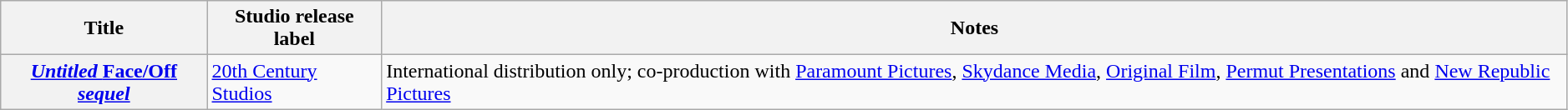<table class="wikitable plainrowheaders sortable" style="width:99%;">
<tr>
<th scope="col">Title</th>
<th scope="col">Studio release label</th>
<th scope="col" class="unsortable">Notes</th>
</tr>
<tr>
<th scope="row"><em><a href='#'>Untitled </em>Face/Off<em> sequel</a></em></th>
<td><a href='#'>20th Century Studios</a></td>
<td>International distribution only; co-production with <a href='#'>Paramount Pictures</a>, <a href='#'>Skydance Media</a>, <a href='#'>Original Film</a>, <a href='#'>Permut Presentations</a> and <a href='#'>New Republic Pictures</a></td>
</tr>
</table>
